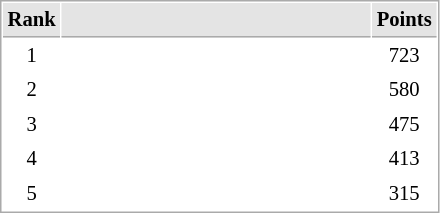<table cellspacing="1" cellpadding="3" style="border:1px solid #aaa; font-size:86%;">
<tr style="background:#e4e4e4;">
<th style="border-bottom:1px solid #aaa; width:10px;">Rank</th>
<th style="border-bottom:1px solid #aaa; width:200px;"></th>
<th style="border-bottom:1px solid #aaa; width:20px;">Points</th>
</tr>
<tr>
<td align=center>1</td>
<td></td>
<td align=center>723</td>
</tr>
<tr>
<td align=center>2</td>
<td></td>
<td align=center>580</td>
</tr>
<tr>
<td align=center>3</td>
<td></td>
<td align=center>475</td>
</tr>
<tr>
<td align=center>4</td>
<td></td>
<td align=center>413</td>
</tr>
<tr>
<td align=center>5</td>
<td></td>
<td align=center>315</td>
</tr>
</table>
